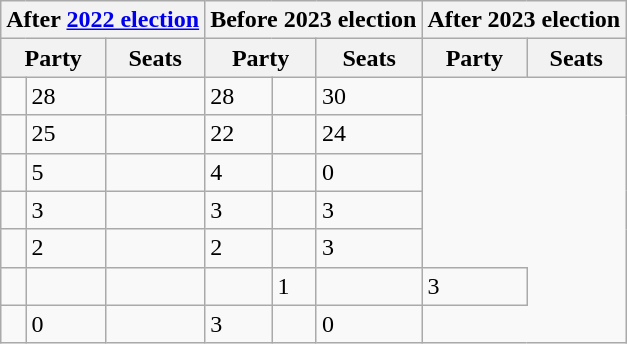<table class="wikitable">
<tr>
<th colspan="3">After <a href='#'>2022 election</a></th>
<th colspan="3">Before 2023 election</th>
<th colspan="3">After 2023 election</th>
</tr>
<tr>
<th colspan="2">Party</th>
<th>Seats</th>
<th colspan="2">Party</th>
<th>Seats</th>
<th colspan="2">Party</th>
<th>Seats</th>
</tr>
<tr>
<td></td>
<td>28</td>
<td></td>
<td>28</td>
<td></td>
<td>30</td>
</tr>
<tr>
<td></td>
<td>25</td>
<td></td>
<td>22</td>
<td></td>
<td>24</td>
</tr>
<tr>
<td></td>
<td>5</td>
<td></td>
<td>4</td>
<td></td>
<td>0</td>
</tr>
<tr>
<td></td>
<td>3</td>
<td></td>
<td>3</td>
<td></td>
<td>3</td>
</tr>
<tr>
<td></td>
<td>2</td>
<td></td>
<td>2</td>
<td></td>
<td>3</td>
</tr>
<tr>
<td></td>
<td></td>
<td></td>
<td></td>
<td>1</td>
<td></td>
<td>3</td>
</tr>
<tr>
<td></td>
<td>0</td>
<td></td>
<td>3</td>
<td></td>
<td>0</td>
</tr>
</table>
